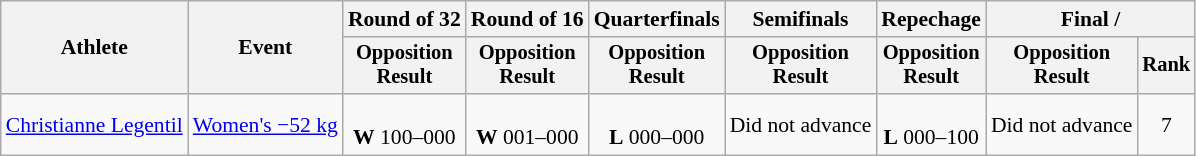<table class="wikitable" style="font-size:90%">
<tr>
<th rowspan="2">Athlete</th>
<th rowspan="2">Event</th>
<th>Round of 32</th>
<th>Round of 16</th>
<th>Quarterfinals</th>
<th>Semifinals</th>
<th>Repechage</th>
<th colspan=2>Final / </th>
</tr>
<tr style="font-size:95%">
<th>Opposition<br>Result</th>
<th>Opposition<br>Result</th>
<th>Opposition<br>Result</th>
<th>Opposition<br>Result</th>
<th>Opposition<br>Result</th>
<th>Opposition<br>Result</th>
<th>Rank</th>
</tr>
<tr align=center>
<td align=left><a href='#'>Christianne Legentil</a></td>
<td align=left><a href='#'>Women's −52 kg</a></td>
<td><br><strong>W</strong> 100–000</td>
<td><br><strong>W</strong> 001–000</td>
<td><br><strong>L</strong> 000–000 </td>
<td>Did not advance</td>
<td><br><strong>L</strong> 000–100</td>
<td>Did not advance</td>
<td>7</td>
</tr>
</table>
